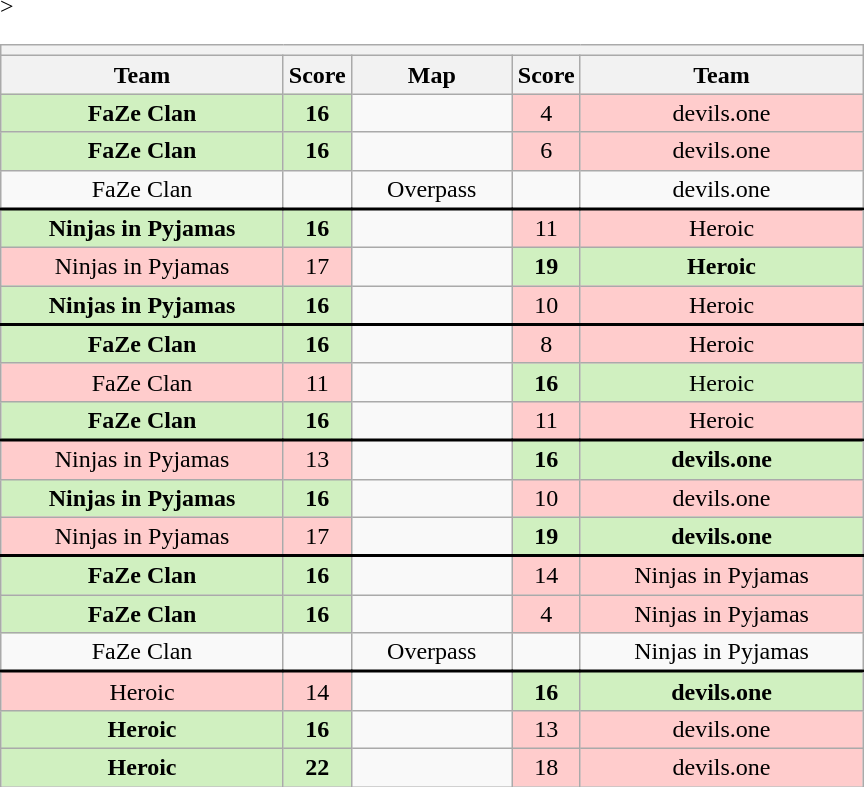<table class="wikitable" style="text-align: center">
<tr>
<th colspan=5></th>
</tr>
<tr <noinclude>>
<th width="181px">Team</th>
<th width="20px">Score</th>
<th width="100px">Map</th>
<th width="20px">Score</th>
<th width="181px">Team</noinclude></th>
</tr>
<tr>
<td style="background: #D0F0C0;"><strong>FaZe Clan</strong></td>
<td style="background: #D0F0C0;"><strong>16</strong></td>
<td></td>
<td style="background: #FFCCCC;">4</td>
<td style="background: #FFCCCC;">devils.one</td>
</tr>
<tr>
<td style="background: #D0F0C0;"><strong>FaZe Clan</strong></td>
<td style="background: #D0F0C0;"><strong>16</strong></td>
<td></td>
<td style="background: #FFCCCC;">6</td>
<td style="background: #FFCCCC;">devils.one</td>
</tr>
<tr style="text-align:center;border-width:0 0 2px 0; border-style:solid;border-color:black;">
<td>FaZe Clan</td>
<td></td>
<td>Overpass</td>
<td></td>
<td>devils.one</td>
</tr>
<tr>
<td style="background: #D0F0C0;"><strong>Ninjas in Pyjamas</strong></td>
<td style="background: #D0F0C0;"><strong>16</strong></td>
<td></td>
<td style="background: #FFCCCC;">11</td>
<td style="background: #FFCCCC;">Heroic</td>
</tr>
<tr>
<td style="background: #FFCCCC;">Ninjas in Pyjamas</td>
<td style="background: #FFCCCC;">17</td>
<td></td>
<td style="background: #D0F0C0;"><strong>19</strong></td>
<td style="background: #D0F0C0;"><strong>Heroic</strong></td>
</tr>
<tr style="text-align:center;border-width:0 0 2px 0; border-style:solid;border-color:black;">
<td style="background: #D0F0C0;"><strong>Ninjas in Pyjamas</strong></td>
<td style="background: #D0F0C0;"><strong>16</strong></td>
<td></td>
<td style="background: #FFCCCC;">10</td>
<td style="background: #FFCCCC;">Heroic</td>
</tr>
<tr>
<td style="background: #D0F0C0;"><strong>FaZe Clan</strong></td>
<td style="background: #D0F0C0;"><strong>16</strong></td>
<td></td>
<td style="background: #FFCCCC;">8</td>
<td style="background: #FFCCCC;">Heroic</td>
</tr>
<tr>
<td style="background: #FFCCCC;">FaZe Clan</td>
<td style="background: #FFCCCC;">11</td>
<td></td>
<td style="background: #D0F0C0;"><strong>16</strong></td>
<td style="background: #D0F0C0;">Heroic</td>
</tr>
<tr style="text-align:center;border-width:0 0 2px 0; border-style:solid;border-color:black;">
<td style="background: #D0F0C0;"><strong>FaZe Clan</strong></td>
<td style="background: #D0F0C0;"><strong>16</strong></td>
<td></td>
<td style="background: #FFCCCC;">11</td>
<td style="background: #FFCCCC;">Heroic</td>
</tr>
<tr>
<td style="background: #FFCCCC;">Ninjas in Pyjamas</td>
<td style="background: #FFCCCC;">13</td>
<td></td>
<td style="background: #D0F0C0;"><strong>16</strong></td>
<td style="background: #D0F0C0;"><strong>devils.one</strong></td>
</tr>
<tr>
<td style="background: #D0F0C0;"><strong>Ninjas in Pyjamas</strong></td>
<td style="background: #D0F0C0;"><strong>16</strong></td>
<td></td>
<td style="background: #FFCCCC;">10</td>
<td style="background: #FFCCCC;">devils.one</td>
</tr>
<tr style="text-align:center;border-width:0 0 2px 0; border-style:solid;border-color:black;">
<td style="background: #FFCCCC;">Ninjas in Pyjamas</td>
<td style="background: #FFCCCC;">17</td>
<td></td>
<td style="background: #D0F0C0;"><strong>19</strong></td>
<td style="background: #D0F0C0;"><strong>devils.one</strong></td>
</tr>
<tr>
<td style="background: #D0F0C0;"><strong>FaZe Clan</strong></td>
<td style="background: #D0F0C0;"><strong>16</strong></td>
<td></td>
<td style="background: #FFCCCC;">14</td>
<td style="background: #FFCCCC;">Ninjas in Pyjamas</td>
</tr>
<tr>
<td style="background: #D0F0C0;"><strong>FaZe Clan</strong></td>
<td style="background: #D0F0C0;"><strong>16</strong></td>
<td></td>
<td style="background: #FFCCCC;">4</td>
<td style="background: #FFCCCC;">Ninjas in Pyjamas</td>
</tr>
<tr style="text-align:center;border-width:0 0 2px 0; border-style:solid;border-color:black;">
<td>FaZe Clan</td>
<td></td>
<td>Overpass</td>
<td></td>
<td>Ninjas in Pyjamas</td>
</tr>
<tr>
<td style="background: #FFCCCC;">Heroic</td>
<td style="background: #FFCCCC;">14</td>
<td></td>
<td style="background: #D0F0C0;"><strong>16</strong></td>
<td style="background: #D0F0C0;"><strong>devils.one</strong></td>
</tr>
<tr>
<td style="background: #D0F0C0;"><strong>Heroic</strong></td>
<td style="background: #D0F0C0;"><strong>16</strong></td>
<td></td>
<td style="background: #FFCCCC;">13</td>
<td style="background: #FFCCCC;">devils.one</td>
</tr>
<tr>
<td style="background: #D0F0C0;"><strong>Heroic</strong></td>
<td style="background: #D0F0C0;"><strong>22</strong></td>
<td></td>
<td style="background: #FFCCCC;">18</td>
<td style="background: #FFCCCC;">devils.one</td>
</tr>
</table>
